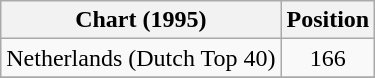<table class="wikitable sortable">
<tr>
<th>Chart (1995)</th>
<th>Position</th>
</tr>
<tr>
<td>Netherlands (Dutch Top 40)</td>
<td align="center">166</td>
</tr>
<tr>
</tr>
</table>
